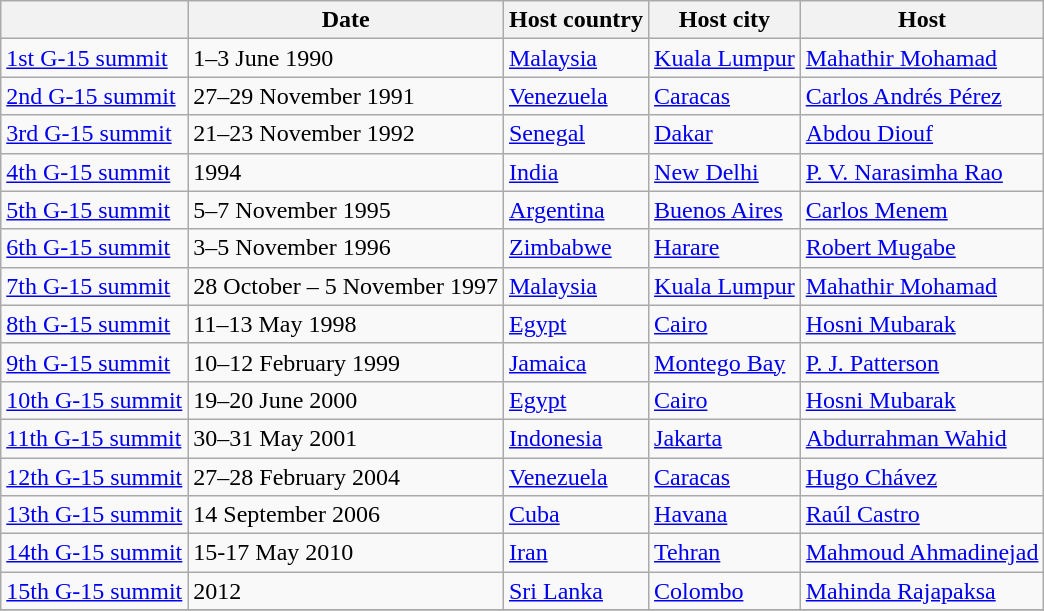<table class="wikitable">
<tr>
<th></th>
<th>Date</th>
<th>Host country</th>
<th>Host city</th>
<th>Host</th>
</tr>
<tr>
<td><a href='#'>1st G-15 summit</a></td>
<td>1–3 June 1990</td>
<td><a href='#'>Malaysia</a></td>
<td><a href='#'>Kuala Lumpur</a></td>
<td><a href='#'>Mahathir Mohamad</a></td>
</tr>
<tr>
<td><a href='#'>2nd G-15 summit</a></td>
<td>27–29 November 1991</td>
<td><a href='#'>Venezuela</a></td>
<td><a href='#'>Caracas</a></td>
<td><a href='#'>Carlos Andrés Pérez</a></td>
</tr>
<tr>
<td><a href='#'>3rd G-15 summit</a></td>
<td>21–23 November 1992</td>
<td><a href='#'>Senegal</a></td>
<td><a href='#'>Dakar</a></td>
<td><a href='#'>Abdou Diouf</a></td>
</tr>
<tr>
<td><a href='#'>4th G-15 summit</a></td>
<td>1994</td>
<td><a href='#'>India</a></td>
<td><a href='#'>New Delhi</a></td>
<td><a href='#'>P. V. Narasimha Rao</a></td>
</tr>
<tr>
<td><a href='#'>5th G-15 summit</a></td>
<td>5–7 November 1995</td>
<td><a href='#'>Argentina</a></td>
<td><a href='#'>Buenos Aires</a></td>
<td><a href='#'>Carlos Menem</a></td>
</tr>
<tr>
<td><a href='#'>6th G-15 summit</a></td>
<td>3–5 November 1996</td>
<td><a href='#'>Zimbabwe</a></td>
<td><a href='#'>Harare</a></td>
<td><a href='#'>Robert Mugabe</a></td>
</tr>
<tr>
<td><a href='#'>7th G-15 summit</a></td>
<td>28 October – 5 November 1997</td>
<td><a href='#'>Malaysia</a></td>
<td><a href='#'>Kuala Lumpur</a></td>
<td><a href='#'>Mahathir Mohamad</a></td>
</tr>
<tr>
<td><a href='#'>8th G-15 summit</a></td>
<td>11–13 May 1998</td>
<td><a href='#'>Egypt</a></td>
<td><a href='#'>Cairo</a></td>
<td><a href='#'>Hosni Mubarak</a></td>
</tr>
<tr>
<td><a href='#'>9th G-15 summit</a></td>
<td>10–12 February 1999</td>
<td><a href='#'>Jamaica</a></td>
<td><a href='#'>Montego Bay</a></td>
<td><a href='#'>P. J. Patterson</a></td>
</tr>
<tr>
<td><a href='#'>10th G-15 summit</a></td>
<td>19–20 June 2000</td>
<td><a href='#'>Egypt</a></td>
<td><a href='#'>Cairo</a></td>
<td><a href='#'>Hosni Mubarak</a></td>
</tr>
<tr>
<td><a href='#'>11th G-15 summit</a></td>
<td>30–31 May 2001</td>
<td><a href='#'>Indonesia</a></td>
<td><a href='#'>Jakarta</a></td>
<td><a href='#'>Abdurrahman Wahid</a></td>
</tr>
<tr>
<td><a href='#'>12th G-15 summit</a></td>
<td>27–28 February 2004</td>
<td><a href='#'>Venezuela</a></td>
<td><a href='#'>Caracas</a></td>
<td><a href='#'>Hugo Chávez</a></td>
</tr>
<tr>
<td><a href='#'>13th G-15 summit</a></td>
<td>14 September 2006</td>
<td><a href='#'>Cuba</a></td>
<td><a href='#'>Havana</a></td>
<td><a href='#'>Raúl Castro</a></td>
</tr>
<tr>
<td><a href='#'>14th G-15 summit</a></td>
<td>15-17 May 2010</td>
<td><a href='#'>Iran</a></td>
<td><a href='#'>Tehran</a></td>
<td><a href='#'>Mahmoud Ahmadinejad</a></td>
</tr>
<tr>
<td><a href='#'>15th G-15 summit</a></td>
<td>2012</td>
<td><a href='#'>Sri Lanka</a></td>
<td><a href='#'>Colombo</a></td>
<td><a href='#'>Mahinda Rajapaksa</a></td>
</tr>
<tr>
</tr>
</table>
